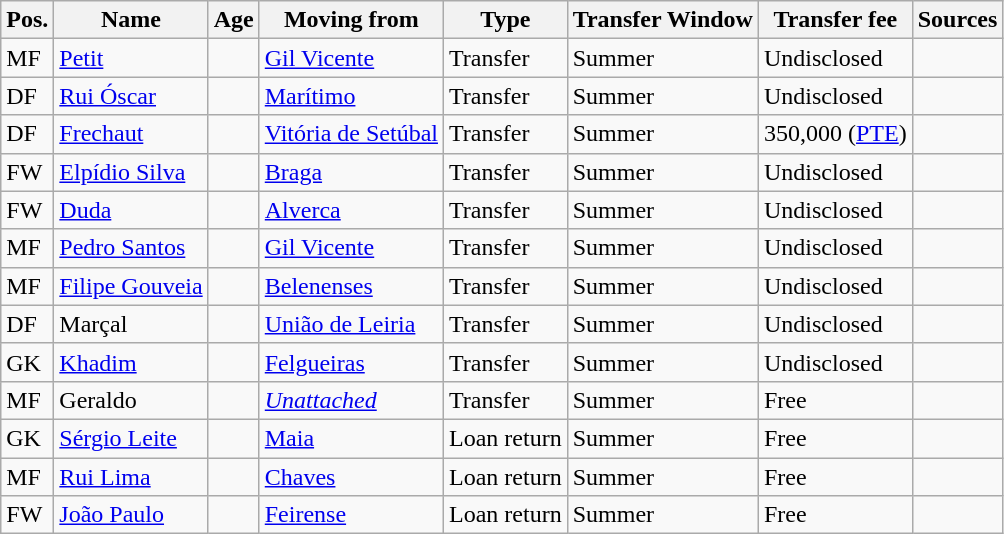<table class="wikitable">
<tr>
<th>Pos.</th>
<th>Name</th>
<th>Age</th>
<th>Moving from</th>
<th>Type</th>
<th>Transfer Window</th>
<th>Transfer fee</th>
<th>Sources</th>
</tr>
<tr>
<td>MF</td>
<td> <a href='#'>Petit</a></td>
<td></td>
<td> <a href='#'>Gil Vicente</a></td>
<td>Transfer</td>
<td>Summer</td>
<td>Undisclosed</td>
<td></td>
</tr>
<tr>
<td>DF</td>
<td> <a href='#'>Rui Óscar</a></td>
<td></td>
<td> <a href='#'>Marítimo</a></td>
<td>Transfer</td>
<td>Summer</td>
<td>Undisclosed</td>
<td></td>
</tr>
<tr>
<td>DF</td>
<td> <a href='#'>Frechaut</a></td>
<td></td>
<td> <a href='#'>Vitória de Setúbal</a></td>
<td>Transfer</td>
<td>Summer</td>
<td>350,000 (<a href='#'>PTE</a>)</td>
<td></td>
</tr>
<tr>
<td>FW</td>
<td> <a href='#'>Elpídio Silva</a></td>
<td></td>
<td> <a href='#'>Braga</a></td>
<td>Transfer</td>
<td>Summer</td>
<td>Undisclosed</td>
<td></td>
</tr>
<tr>
<td>FW</td>
<td> <a href='#'>Duda</a></td>
<td></td>
<td> <a href='#'>Alverca</a></td>
<td>Transfer</td>
<td>Summer</td>
<td>Undisclosed</td>
<td></td>
</tr>
<tr>
<td>MF</td>
<td> <a href='#'>Pedro Santos</a></td>
<td></td>
<td> <a href='#'>Gil Vicente</a></td>
<td>Transfer</td>
<td>Summer</td>
<td>Undisclosed</td>
<td></td>
</tr>
<tr>
<td>MF</td>
<td> <a href='#'>Filipe Gouveia</a></td>
<td></td>
<td> <a href='#'>Belenenses</a></td>
<td>Transfer</td>
<td>Summer</td>
<td>Undisclosed</td>
<td></td>
</tr>
<tr>
<td>DF</td>
<td> Marçal</td>
<td></td>
<td> <a href='#'>União de Leiria</a></td>
<td>Transfer</td>
<td>Summer</td>
<td>Undisclosed</td>
<td></td>
</tr>
<tr>
<td>GK</td>
<td> <a href='#'>Khadim</a></td>
<td></td>
<td> <a href='#'>Felgueiras</a></td>
<td>Transfer</td>
<td>Summer</td>
<td>Undisclosed</td>
<td></td>
</tr>
<tr>
<td>MF</td>
<td> Geraldo</td>
<td></td>
<td><em><a href='#'>Unattached</a></em></td>
<td>Transfer</td>
<td>Summer</td>
<td>Free</td>
<td></td>
</tr>
<tr>
<td>GK</td>
<td> <a href='#'>Sérgio Leite</a></td>
<td></td>
<td> <a href='#'>Maia</a></td>
<td>Loan return</td>
<td>Summer</td>
<td>Free</td>
<td></td>
</tr>
<tr>
<td>MF</td>
<td> <a href='#'>Rui Lima</a></td>
<td></td>
<td> <a href='#'>Chaves</a></td>
<td>Loan return</td>
<td>Summer</td>
<td>Free</td>
<td></td>
</tr>
<tr>
<td>FW</td>
<td> <a href='#'>João Paulo</a></td>
<td></td>
<td> <a href='#'>Feirense</a></td>
<td>Loan return</td>
<td>Summer</td>
<td>Free</td>
<td></td>
</tr>
</table>
